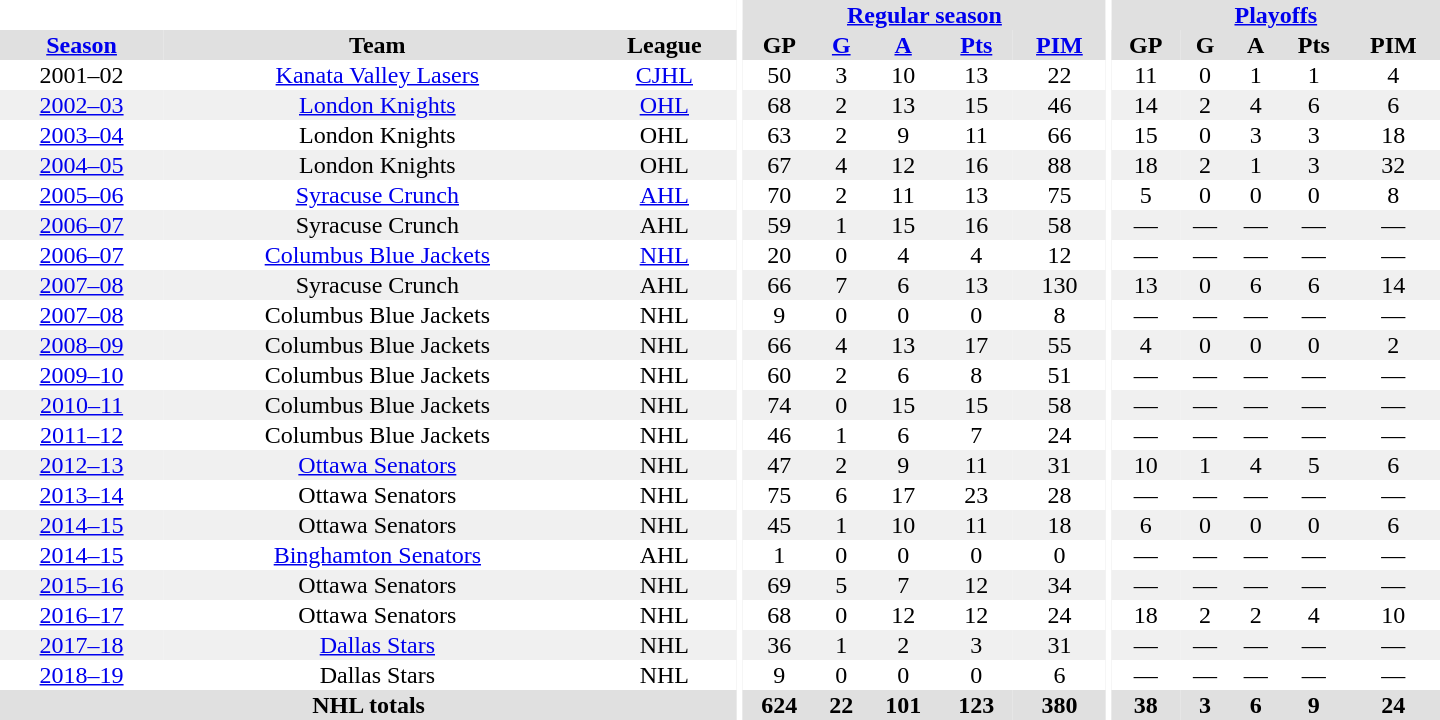<table border="0" cellpadding="1" cellspacing="0" style="text-align:center; width:60em">
<tr bgcolor="#e0e0e0">
<th colspan="3" bgcolor="#ffffff"></th>
<th rowspan="99" bgcolor="#ffffff"></th>
<th colspan="5"><a href='#'>Regular season</a></th>
<th rowspan="99" bgcolor="#ffffff"></th>
<th colspan="5"><a href='#'>Playoffs</a></th>
</tr>
<tr bgcolor="#e0e0e0">
<th><a href='#'>Season</a></th>
<th>Team</th>
<th>League</th>
<th>GP</th>
<th><a href='#'>G</a></th>
<th><a href='#'>A</a></th>
<th><a href='#'>Pts</a></th>
<th><a href='#'>PIM</a></th>
<th>GP</th>
<th>G</th>
<th>A</th>
<th>Pts</th>
<th>PIM</th>
</tr>
<tr>
<td>2001–02</td>
<td><a href='#'>Kanata Valley Lasers</a></td>
<td><a href='#'>CJHL</a></td>
<td>50</td>
<td>3</td>
<td>10</td>
<td>13</td>
<td>22</td>
<td>11</td>
<td>0</td>
<td>1</td>
<td>1</td>
<td>4</td>
</tr>
<tr bgcolor="#f0f0f0">
<td><a href='#'>2002–03</a></td>
<td><a href='#'>London Knights</a></td>
<td><a href='#'>OHL</a></td>
<td>68</td>
<td>2</td>
<td>13</td>
<td>15</td>
<td>46</td>
<td>14</td>
<td>2</td>
<td>4</td>
<td>6</td>
<td>6</td>
</tr>
<tr>
<td><a href='#'>2003–04</a></td>
<td>London Knights</td>
<td>OHL</td>
<td>63</td>
<td>2</td>
<td>9</td>
<td>11</td>
<td>66</td>
<td>15</td>
<td>0</td>
<td>3</td>
<td>3</td>
<td>18</td>
</tr>
<tr bgcolor="#f0f0f0">
<td><a href='#'>2004–05</a></td>
<td>London Knights</td>
<td>OHL</td>
<td>67</td>
<td>4</td>
<td>12</td>
<td>16</td>
<td>88</td>
<td>18</td>
<td>2</td>
<td>1</td>
<td>3</td>
<td>32</td>
</tr>
<tr>
<td><a href='#'>2005–06</a></td>
<td><a href='#'>Syracuse Crunch</a></td>
<td><a href='#'>AHL</a></td>
<td>70</td>
<td>2</td>
<td>11</td>
<td>13</td>
<td>75</td>
<td>5</td>
<td>0</td>
<td>0</td>
<td>0</td>
<td>8</td>
</tr>
<tr bgcolor="#f0f0f0">
<td><a href='#'>2006–07</a></td>
<td>Syracuse Crunch</td>
<td>AHL</td>
<td>59</td>
<td>1</td>
<td>15</td>
<td>16</td>
<td>58</td>
<td>—</td>
<td>—</td>
<td>—</td>
<td>—</td>
<td>—</td>
</tr>
<tr>
<td><a href='#'>2006–07</a></td>
<td><a href='#'>Columbus Blue Jackets</a></td>
<td><a href='#'>NHL</a></td>
<td>20</td>
<td>0</td>
<td>4</td>
<td>4</td>
<td>12</td>
<td>—</td>
<td>—</td>
<td>—</td>
<td>—</td>
<td>—</td>
</tr>
<tr bgcolor="#f0f0f0">
<td><a href='#'>2007–08</a></td>
<td>Syracuse Crunch</td>
<td>AHL</td>
<td>66</td>
<td>7</td>
<td>6</td>
<td>13</td>
<td>130</td>
<td>13</td>
<td>0</td>
<td>6</td>
<td>6</td>
<td>14</td>
</tr>
<tr>
<td><a href='#'>2007–08</a></td>
<td>Columbus Blue Jackets</td>
<td>NHL</td>
<td>9</td>
<td>0</td>
<td>0</td>
<td>0</td>
<td>8</td>
<td>—</td>
<td>—</td>
<td>—</td>
<td>—</td>
<td>—</td>
</tr>
<tr bgcolor="#f0f0f0">
<td><a href='#'>2008–09</a></td>
<td>Columbus Blue Jackets</td>
<td>NHL</td>
<td>66</td>
<td>4</td>
<td>13</td>
<td>17</td>
<td>55</td>
<td>4</td>
<td>0</td>
<td>0</td>
<td>0</td>
<td>2</td>
</tr>
<tr>
<td><a href='#'>2009–10</a></td>
<td>Columbus Blue Jackets</td>
<td>NHL</td>
<td>60</td>
<td>2</td>
<td>6</td>
<td>8</td>
<td>51</td>
<td>—</td>
<td>—</td>
<td>—</td>
<td>—</td>
<td>—</td>
</tr>
<tr bgcolor="#f0f0f0">
<td><a href='#'>2010–11</a></td>
<td>Columbus Blue Jackets</td>
<td>NHL</td>
<td>74</td>
<td>0</td>
<td>15</td>
<td>15</td>
<td>58</td>
<td>—</td>
<td>—</td>
<td>—</td>
<td>—</td>
<td>—</td>
</tr>
<tr>
<td><a href='#'>2011–12</a></td>
<td>Columbus Blue Jackets</td>
<td>NHL</td>
<td>46</td>
<td>1</td>
<td>6</td>
<td>7</td>
<td>24</td>
<td>—</td>
<td>—</td>
<td>—</td>
<td>—</td>
<td>—</td>
</tr>
<tr bgcolor="#f0f0f0">
<td><a href='#'>2012–13</a></td>
<td><a href='#'>Ottawa Senators</a></td>
<td>NHL</td>
<td>47</td>
<td>2</td>
<td>9</td>
<td>11</td>
<td>31</td>
<td>10</td>
<td>1</td>
<td>4</td>
<td>5</td>
<td>6</td>
</tr>
<tr>
<td><a href='#'>2013–14</a></td>
<td>Ottawa Senators</td>
<td>NHL</td>
<td>75</td>
<td>6</td>
<td>17</td>
<td>23</td>
<td>28</td>
<td>—</td>
<td>—</td>
<td>—</td>
<td>—</td>
<td>—</td>
</tr>
<tr bgcolor="#f0f0f0">
<td><a href='#'>2014–15</a></td>
<td>Ottawa Senators</td>
<td>NHL</td>
<td>45</td>
<td>1</td>
<td>10</td>
<td>11</td>
<td>18</td>
<td>6</td>
<td>0</td>
<td>0</td>
<td>0</td>
<td>6</td>
</tr>
<tr>
<td><a href='#'>2014–15</a></td>
<td><a href='#'>Binghamton Senators</a></td>
<td>AHL</td>
<td>1</td>
<td>0</td>
<td>0</td>
<td>0</td>
<td>0</td>
<td>—</td>
<td>—</td>
<td>—</td>
<td>—</td>
<td>—</td>
</tr>
<tr bgcolor="#f0f0f0">
<td><a href='#'>2015–16</a></td>
<td>Ottawa Senators</td>
<td>NHL</td>
<td>69</td>
<td>5</td>
<td>7</td>
<td>12</td>
<td>34</td>
<td>—</td>
<td>—</td>
<td>—</td>
<td>—</td>
<td>—</td>
</tr>
<tr>
<td><a href='#'>2016–17</a></td>
<td>Ottawa Senators</td>
<td>NHL</td>
<td>68</td>
<td>0</td>
<td>12</td>
<td>12</td>
<td>24</td>
<td>18</td>
<td>2</td>
<td>2</td>
<td>4</td>
<td>10</td>
</tr>
<tr bgcolor="#f0f0f0">
<td><a href='#'>2017–18</a></td>
<td><a href='#'>Dallas Stars</a></td>
<td>NHL</td>
<td>36</td>
<td>1</td>
<td>2</td>
<td>3</td>
<td>31</td>
<td>—</td>
<td>—</td>
<td>—</td>
<td>—</td>
<td>—</td>
</tr>
<tr>
<td><a href='#'>2018–19</a></td>
<td>Dallas Stars</td>
<td>NHL</td>
<td>9</td>
<td>0</td>
<td>0</td>
<td>0</td>
<td>6</td>
<td>—</td>
<td>—</td>
<td>—</td>
<td>—</td>
<td>—</td>
</tr>
<tr bgcolor="#e0e0e0">
<th colspan="3">NHL totals</th>
<th>624</th>
<th>22</th>
<th>101</th>
<th>123</th>
<th>380</th>
<th>38</th>
<th>3</th>
<th>6</th>
<th>9</th>
<th>24</th>
</tr>
</table>
